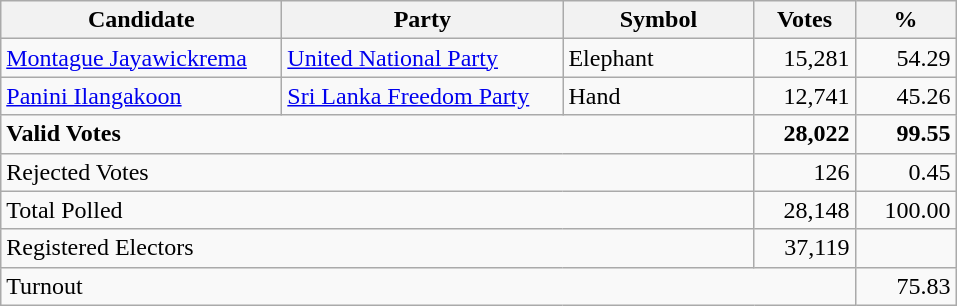<table class="wikitable" border="1" style="text-align:right;">
<tr>
<th align=left width="180">Candidate</th>
<th align=left width="180">Party</th>
<th align=left width="120">Symbol</th>
<th align=left width="60">Votes</th>
<th align=left width="60">%</th>
</tr>
<tr>
<td align=left><a href='#'>Montague Jayawickrema</a></td>
<td align=left><a href='#'>United National Party</a></td>
<td align=left>Elephant</td>
<td align=right>15,281</td>
<td align=right>54.29</td>
</tr>
<tr>
<td align=left><a href='#'>Panini Ilangakoon</a></td>
<td align=left><a href='#'>Sri Lanka Freedom Party</a></td>
<td align=left>Hand</td>
<td align=right>12,741</td>
<td align=right>45.26</td>
</tr>
<tr>
<td align=left colspan=3><strong>Valid Votes</strong></td>
<td align=right><strong>28,022</strong></td>
<td align=right><strong>99.55</strong></td>
</tr>
<tr>
<td align=left colspan=3>Rejected Votes</td>
<td align=right>126</td>
<td align=right>0.45</td>
</tr>
<tr>
<td align=left colspan=3>Total Polled</td>
<td align=right>28,148</td>
<td align=right>100.00</td>
</tr>
<tr>
<td align=left colspan=3>Registered Electors</td>
<td align=right>37,119</td>
<td></td>
</tr>
<tr>
<td align=left colspan=4>Turnout</td>
<td align=right>75.83</td>
</tr>
</table>
